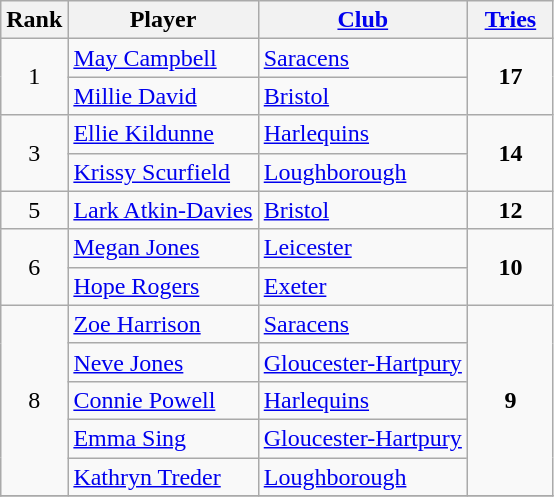<table class="wikitable" style="text-align:center">
<tr>
<th>Rank</th>
<th>Player</th>
<th><a href='#'>Club</a></th>
<th style="width:50px;"><a href='#'>Tries</a></th>
</tr>
<tr>
<td rowspan=2>1</td>
<td align=left> <a href='#'>May Campbell</a></td>
<td align=left><a href='#'>Saracens</a></td>
<td rowspan=2><strong>17</strong></td>
</tr>
<tr>
<td align=left> <a href='#'>Millie David</a></td>
<td align=left><a href='#'>Bristol</a></td>
</tr>
<tr>
<td rowspan=2>3</td>
<td align=left> <a href='#'>Ellie Kildunne</a></td>
<td align=left><a href='#'>Harlequins</a></td>
<td rowspan=2><strong>14</strong></td>
</tr>
<tr>
<td align=left> <a href='#'>Krissy Scurfield</a></td>
<td align=left><a href='#'>Loughborough</a></td>
</tr>
<tr>
<td>5</td>
<td align=left> <a href='#'>Lark Atkin-Davies</a></td>
<td align=left><a href='#'>Bristol</a></td>
<td><strong>12</strong></td>
</tr>
<tr>
<td rowspan=2>6</td>
<td align=left> <a href='#'>Megan Jones</a></td>
<td align=left><a href='#'>Leicester</a></td>
<td rowspan=2><strong>10</strong></td>
</tr>
<tr>
<td align=left> <a href='#'>Hope Rogers</a></td>
<td align=left><a href='#'>Exeter</a></td>
</tr>
<tr>
<td rowspan=5>8</td>
<td align=left> <a href='#'>Zoe Harrison</a></td>
<td align=left><a href='#'>Saracens</a></td>
<td rowspan=5><strong>9</strong></td>
</tr>
<tr>
<td align=left> <a href='#'>Neve Jones</a></td>
<td align=left><a href='#'>Gloucester-Hartpury</a></td>
</tr>
<tr>
<td align=left> <a href='#'>Connie Powell</a></td>
<td align=left><a href='#'>Harlequins</a></td>
</tr>
<tr>
<td align=left> <a href='#'>Emma Sing</a></td>
<td align=left><a href='#'>Gloucester-Hartpury</a></td>
</tr>
<tr>
<td align=left> <a href='#'>Kathryn Treder</a></td>
<td align=left><a href='#'>Loughborough</a></td>
</tr>
<tr>
</tr>
</table>
